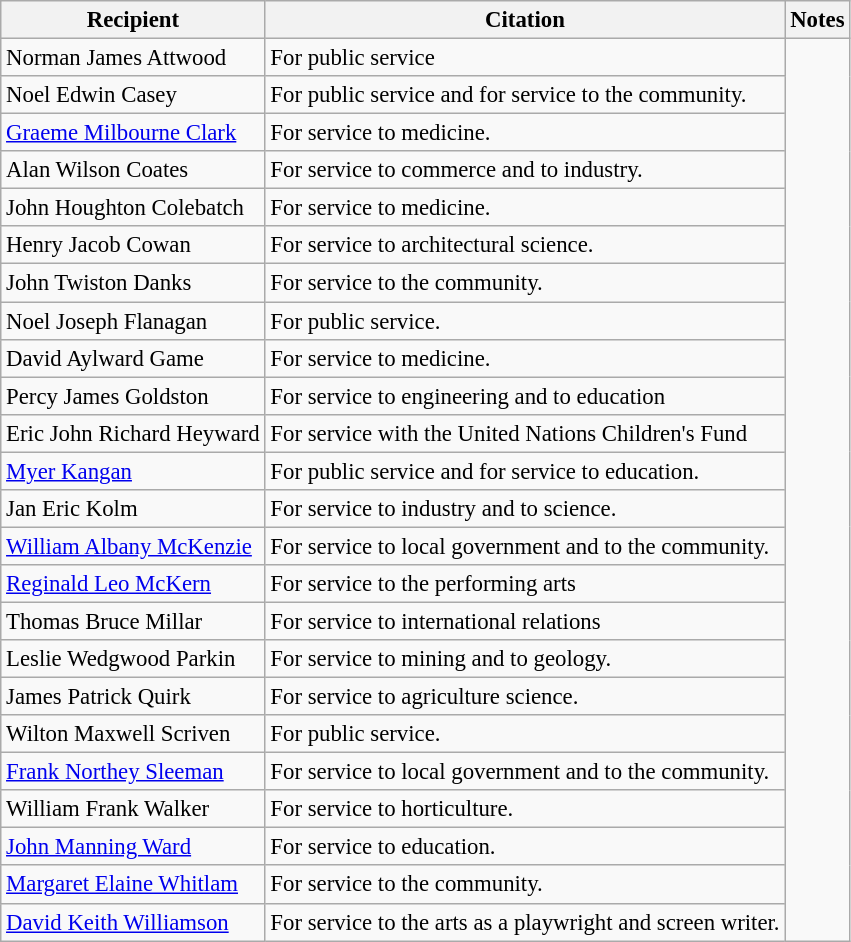<table class="wikitable" style="font-size:95%;">
<tr>
<th>Recipient</th>
<th>Citation</th>
<th>Notes</th>
</tr>
<tr>
<td>Norman James Attwood</td>
<td>For public service</td>
<td rowspan=24></td>
</tr>
<tr>
<td>Noel Edwin Casey</td>
<td>For public service and for service to the community.</td>
</tr>
<tr>
<td> <a href='#'>Graeme Milbourne Clark</a></td>
<td>For service to medicine.</td>
</tr>
<tr>
<td>Alan Wilson Coates</td>
<td>For service to commerce and to industry.</td>
</tr>
<tr>
<td> John Houghton Colebatch</td>
<td>For service to medicine.</td>
</tr>
<tr>
<td> Henry Jacob Cowan</td>
<td>For service to architectural science.</td>
</tr>
<tr>
<td>John Twiston Danks</td>
<td>For service to the community.</td>
</tr>
<tr>
<td>Noel Joseph Flanagan</td>
<td>For public service.</td>
</tr>
<tr>
<td>David Aylward Game</td>
<td>For service to medicine.</td>
</tr>
<tr>
<td>Percy James Goldston</td>
<td>For service to engineering and to education</td>
</tr>
<tr>
<td>Eric John Richard Heyward</td>
<td>For service with the United Nations Children's Fund</td>
</tr>
<tr>
<td><a href='#'>Myer Kangan</a> </td>
<td>For public service and for service to education.</td>
</tr>
<tr>
<td>Jan Eric Kolm</td>
<td>For service to industry and to science.</td>
</tr>
<tr>
<td><a href='#'>William Albany McKenzie</a></td>
<td>For service to local government and to the community.</td>
</tr>
<tr>
<td><a href='#'>Reginald Leo McKern</a></td>
<td>For service to the performing arts</td>
</tr>
<tr>
<td> Thomas Bruce Millar</td>
<td>For service to international relations</td>
</tr>
<tr>
<td>Leslie Wedgwood Parkin</td>
<td>For service to mining and to geology.</td>
</tr>
<tr>
<td> James Patrick Quirk</td>
<td>For service to agriculture science.</td>
</tr>
<tr>
<td>Wilton Maxwell Scriven</td>
<td>For public service.</td>
</tr>
<tr>
<td><a href='#'>Frank Northey Sleeman</a></td>
<td>For service to local government and to the community.</td>
</tr>
<tr>
<td>William Frank Walker</td>
<td>For service to horticulture.</td>
</tr>
<tr>
<td> <a href='#'>John Manning Ward</a></td>
<td>For service to education.</td>
</tr>
<tr>
<td><a href='#'>Margaret Elaine Whitlam</a></td>
<td>For service to the community.</td>
</tr>
<tr>
<td><a href='#'>David Keith Williamson</a></td>
<td>For service to the arts as a playwright and screen writer.</td>
</tr>
</table>
